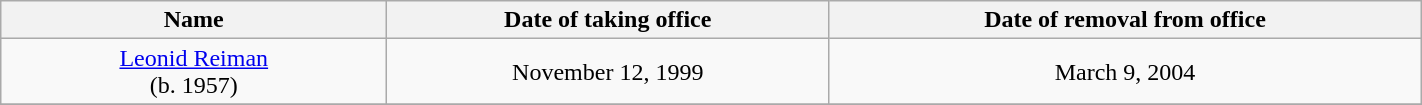<table class="wikitable" style="text-align:center" width=75%>
<tr>
<th width=250px>Name</th>
<th>Date of taking office</th>
<th>Date of removal from office</th>
</tr>
<tr>
<td><a href='#'>Leonid Reiman</a><br>(b. 1957)<br></td>
<td>November 12, 1999</td>
<td>March 9, 2004</td>
</tr>
<tr>
</tr>
</table>
